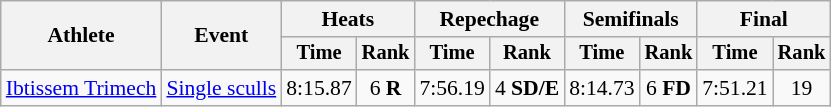<table class="wikitable" style="font-size:90%;">
<tr>
<th rowspan="2">Athlete</th>
<th rowspan="2">Event</th>
<th colspan="2">Heats</th>
<th colspan="2">Repechage</th>
<th colspan="2">Semifinals</th>
<th colspan="2">Final</th>
</tr>
<tr style="font-size:95%">
<th>Time</th>
<th>Rank</th>
<th>Time</th>
<th>Rank</th>
<th>Time</th>
<th>Rank</th>
<th>Time</th>
<th>Rank</th>
</tr>
<tr align=center>
<td align=left><a href='#'>Ibtissem Trimech</a></td>
<td align=left><a href='#'>Single sculls</a></td>
<td>8:15.87</td>
<td>6 <strong>R</strong></td>
<td>7:56.19</td>
<td>4 <strong>SD/E</strong></td>
<td>8:14.73</td>
<td>6  <strong>FD</strong></td>
<td>7:51.21</td>
<td>19</td>
</tr>
</table>
